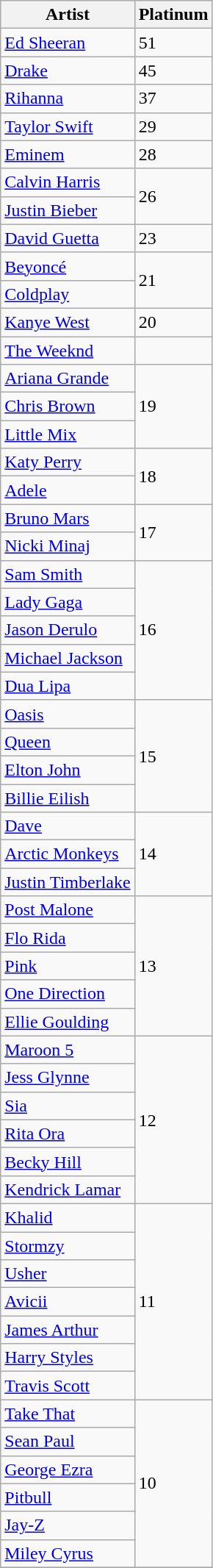<table class="wikitable sortable">
<tr>
<th>Artist</th>
<th>Platinum</th>
</tr>
<tr>
<td><a href='#'>Ed Sheeran</a></td>
<td align="left">51</td>
</tr>
<tr>
<td><a href='#'>Drake</a></td>
<td align="left">45</td>
</tr>
<tr>
<td><a href='#'>Rihanna</a></td>
<td align="left">37</td>
</tr>
<tr>
<td><a href='#'>Taylor Swift</a></td>
<td align="left">29</td>
</tr>
<tr>
<td><a href='#'>Eminem</a></td>
<td align="left">28</td>
</tr>
<tr>
<td><a href='#'>Calvin Harris</a></td>
<td rowspan="2">26</td>
</tr>
<tr>
<td><a href='#'>Justin Bieber</a></td>
</tr>
<tr>
<td><a href='#'>David Guetta</a></td>
<td align="left">23</td>
</tr>
<tr>
<td><a href='#'>Beyoncé</a></td>
<td rowspan="2">21</td>
</tr>
<tr>
<td><a href='#'>Coldplay</a></td>
</tr>
<tr>
<td><a href='#'>Kanye West</a></td>
<td rowspan="1">20</td>
</tr>
<tr>
<td><a href='#'>The Weeknd</a></td>
</tr>
<tr>
<td><a href='#'>Ariana Grande</a></td>
<td rowspan="3">19</td>
</tr>
<tr>
<td><a href='#'>Chris Brown</a></td>
</tr>
<tr>
<td><a href='#'>Little Mix</a></td>
</tr>
<tr>
<td><a href='#'>Katy Perry</a></td>
<td rowspan="2">18</td>
</tr>
<tr>
<td><a href='#'>Adele</a></td>
</tr>
<tr>
<td><a href='#'>Bruno Mars</a></td>
<td rowspan="2">17</td>
</tr>
<tr>
<td><a href='#'>Nicki Minaj</a></td>
</tr>
<tr>
<td><a href='#'>Sam Smith</a></td>
<td rowspan="5">16</td>
</tr>
<tr>
<td><a href='#'>Lady Gaga</a></td>
</tr>
<tr>
<td><a href='#'>Jason Derulo</a></td>
</tr>
<tr>
<td><a href='#'>Michael Jackson</a></td>
</tr>
<tr>
<td><a href='#'>Dua Lipa</a></td>
</tr>
<tr>
<td><a href='#'>Oasis</a></td>
<td rowspan="4">15</td>
</tr>
<tr>
<td><a href='#'>Queen</a></td>
</tr>
<tr>
<td><a href='#'>Elton John</a></td>
</tr>
<tr>
<td><a href='#'>Billie Eilish</a></td>
</tr>
<tr>
<td><a href='#'>Dave</a></td>
<td rowspan="3">14</td>
</tr>
<tr>
<td><a href='#'>Arctic Monkeys</a></td>
</tr>
<tr>
<td><a href='#'>Justin Timberlake</a></td>
</tr>
<tr>
<td><a href='#'>Post Malone</a></td>
<td rowspan="5">13</td>
</tr>
<tr>
<td><a href='#'>Flo Rida</a></td>
</tr>
<tr>
<td><a href='#'>Pink</a></td>
</tr>
<tr>
<td><a href='#'>One Direction</a></td>
</tr>
<tr>
<td><a href='#'>Ellie Goulding</a></td>
</tr>
<tr>
<td><a href='#'>Maroon 5</a></td>
<td rowspan="6">12</td>
</tr>
<tr>
<td><a href='#'>Jess Glynne</a></td>
</tr>
<tr>
<td><a href='#'>Sia</a></td>
</tr>
<tr>
<td><a href='#'>Rita Ora</a></td>
</tr>
<tr>
<td><a href='#'>Becky Hill</a></td>
</tr>
<tr>
<td><a href='#'>Kendrick Lamar</a></td>
</tr>
<tr>
<td><a href='#'>Khalid</a></td>
<td rowspan="7">11</td>
</tr>
<tr>
<td><a href='#'>Stormzy</a></td>
</tr>
<tr>
<td><a href='#'>Usher</a></td>
</tr>
<tr>
<td><a href='#'>Avicii</a></td>
</tr>
<tr>
<td><a href='#'>James Arthur</a></td>
</tr>
<tr>
<td><a href='#'>Harry Styles</a></td>
</tr>
<tr>
<td><a href='#'>Travis Scott</a></td>
</tr>
<tr>
<td><a href='#'>Take That</a></td>
<td rowspan="6">10</td>
</tr>
<tr>
<td><a href='#'>Sean Paul</a></td>
</tr>
<tr>
<td><a href='#'>George Ezra</a></td>
</tr>
<tr>
<td><a href='#'>Pitbull</a></td>
</tr>
<tr>
<td><a href='#'>Jay-Z</a></td>
</tr>
<tr>
<td><a href='#'>Miley Cyrus</a></td>
</tr>
<tr>
</tr>
</table>
